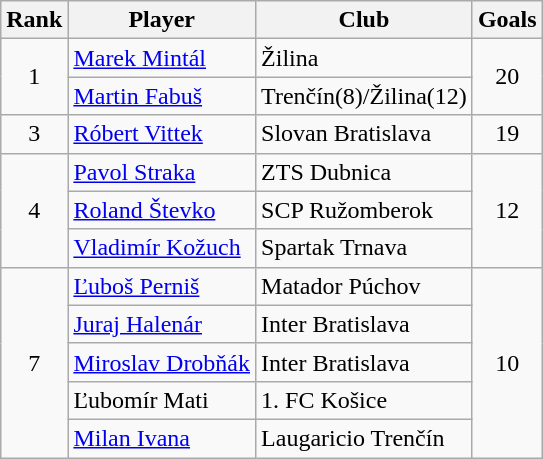<table class="wikitable" style="text-align:center">
<tr>
<th>Rank</th>
<th>Player</th>
<th>Club</th>
<th>Goals</th>
</tr>
<tr>
<td rowspan="2">1</td>
<td align="left"> <a href='#'>Marek Mintál</a></td>
<td align="left">Žilina</td>
<td rowspan="2">20</td>
</tr>
<tr>
<td align="left"> <a href='#'>Martin Fabuš</a></td>
<td align="left">Trenčín(8)/Žilina(12)</td>
</tr>
<tr>
<td>3</td>
<td align="left"> <a href='#'>Róbert Vittek</a></td>
<td align="left">Slovan Bratislava</td>
<td>19</td>
</tr>
<tr>
<td rowspan=3>4</td>
<td align="left"> <a href='#'>Pavol Straka</a></td>
<td align="left">ZTS Dubnica</td>
<td rowspan=3>12</td>
</tr>
<tr>
<td align="left"> <a href='#'>Roland Števko</a></td>
<td align="left">SCP Ružomberok</td>
</tr>
<tr>
<td align="left"> <a href='#'>Vladimír Kožuch</a></td>
<td align="left">Spartak Trnava</td>
</tr>
<tr>
<td rowspan=5>7</td>
<td align="left"> <a href='#'>Ľuboš Perniš</a></td>
<td align="left">Matador Púchov</td>
<td rowspan=5>10</td>
</tr>
<tr>
<td align="left"> <a href='#'>Juraj Halenár</a></td>
<td align="left">Inter Bratislava</td>
</tr>
<tr>
<td align="left"> <a href='#'>Miroslav Drobňák</a></td>
<td align="left">Inter Bratislava</td>
</tr>
<tr>
<td align="left"> Ľubomír Mati</td>
<td align="left">1. FC Košice</td>
</tr>
<tr>
<td align="left"> <a href='#'>Milan Ivana</a></td>
<td align="left">Laugaricio Trenčín</td>
</tr>
</table>
